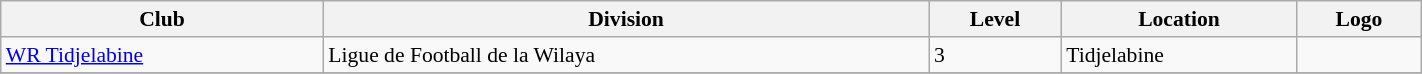<table class="wikitable sortable" width=75% style="font-size:90%">
<tr>
<th>Club</th>
<th>Division</th>
<th>Level</th>
<th>Location</th>
<th>Logo</th>
</tr>
<tr>
<td><a href='#'>WR Tidjelabine</a></td>
<td>Ligue de Football de la Wilaya</td>
<td>3</td>
<td>Tidjelabine</td>
<td></td>
</tr>
<tr>
</tr>
</table>
